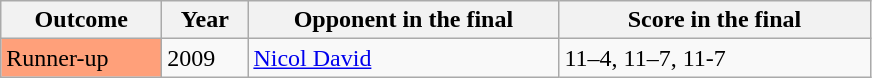<table class="sortable wikitable">
<tr>
<th width="100">Outcome</th>
<th width="50">Year</th>
<th width="200">Opponent in the final</th>
<th width="200">Score in the final</th>
</tr>
<tr>
<td bgcolor="ffa07a">Runner-up</td>
<td>2009</td>
<td> <a href='#'>Nicol David</a></td>
<td>11–4, 11–7, 11-7</td>
</tr>
</table>
